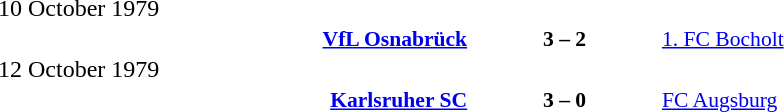<table width=100% cellspacing=1>
<tr>
<th width=25%></th>
<th width=10%></th>
<th width=25%></th>
<th></th>
</tr>
<tr>
<td>10 October 1979</td>
</tr>
<tr style=font-size:90%>
<td align=right><strong><a href='#'>VfL Osnabrück</a></strong></td>
<td align=center><strong>3 – 2</strong></td>
<td><a href='#'>1. FC Bocholt</a></td>
</tr>
<tr>
<td>12 October 1979</td>
</tr>
<tr style=font-size:90%>
<td align=right><strong><a href='#'>Karlsruher SC</a></strong></td>
<td align=center><strong>3 – 0</strong></td>
<td><a href='#'>FC Augsburg</a></td>
</tr>
</table>
